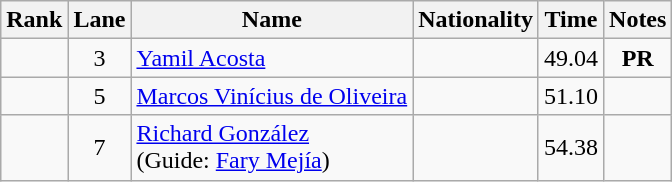<table class="wikitable sortable" style="text-align:center">
<tr>
<th>Rank</th>
<th>Lane</th>
<th>Name</th>
<th>Nationality</th>
<th>Time</th>
<th>Notes</th>
</tr>
<tr>
<td></td>
<td>3</td>
<td align=left><a href='#'>Yamil Acosta</a></td>
<td align=left></td>
<td>49.04</td>
<td><strong>PR</strong></td>
</tr>
<tr>
<td></td>
<td>5</td>
<td align=left><a href='#'>Marcos Vinícius de Oliveira</a></td>
<td align=left></td>
<td>51.10</td>
<td></td>
</tr>
<tr>
<td></td>
<td>7</td>
<td align=left><a href='#'>Richard González</a><br>(Guide: <a href='#'>Fary Mejía</a>)</td>
<td align=left></td>
<td>54.38</td>
<td></td>
</tr>
</table>
